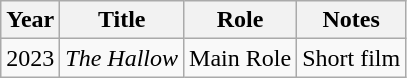<table class="wikitable">
<tr>
<th>Year</th>
<th>Title</th>
<th>Role</th>
<th>Notes</th>
</tr>
<tr>
<td>2023</td>
<td><em>The Hallow</em></td>
<td>Main Role</td>
<td>Short film</td>
</tr>
</table>
